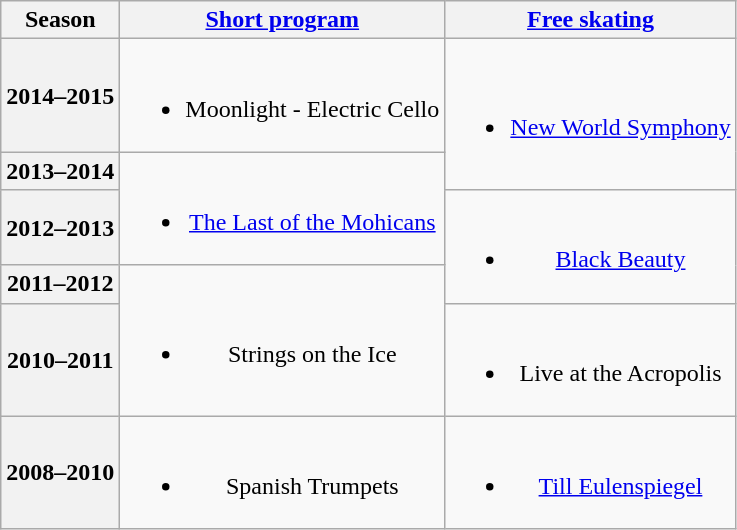<table class=wikitable style=text-align:center>
<tr>
<th>Season</th>
<th><a href='#'>Short program</a></th>
<th><a href='#'>Free skating</a></th>
</tr>
<tr>
<th>2014–2015 <br> </th>
<td><br><ul><li>Moonlight - Electric Cello <br></li></ul></td>
<td rowspan=2><br><ul><li><a href='#'>New World Symphony</a> <br></li></ul></td>
</tr>
<tr>
<th>2013–2014 <br> </th>
<td rowspan=2><br><ul><li><a href='#'>The Last of the Mohicans</a> <br></li></ul></td>
</tr>
<tr>
<th>2012–2013 <br> </th>
<td rowspan=2><br><ul><li><a href='#'>Black Beauty</a> <br></li></ul></td>
</tr>
<tr>
<th>2011–2012 <br> </th>
<td rowspan=2><br><ul><li>Strings on the Ice <br></li></ul></td>
</tr>
<tr>
<th>2010–2011 <br> </th>
<td><br><ul><li>Live at the Acropolis <br></li></ul></td>
</tr>
<tr>
<th>2008–2010 <br> </th>
<td><br><ul><li>Spanish Trumpets <br></li></ul></td>
<td><br><ul><li><a href='#'>Till Eulenspiegel</a> <br></li></ul></td>
</tr>
</table>
